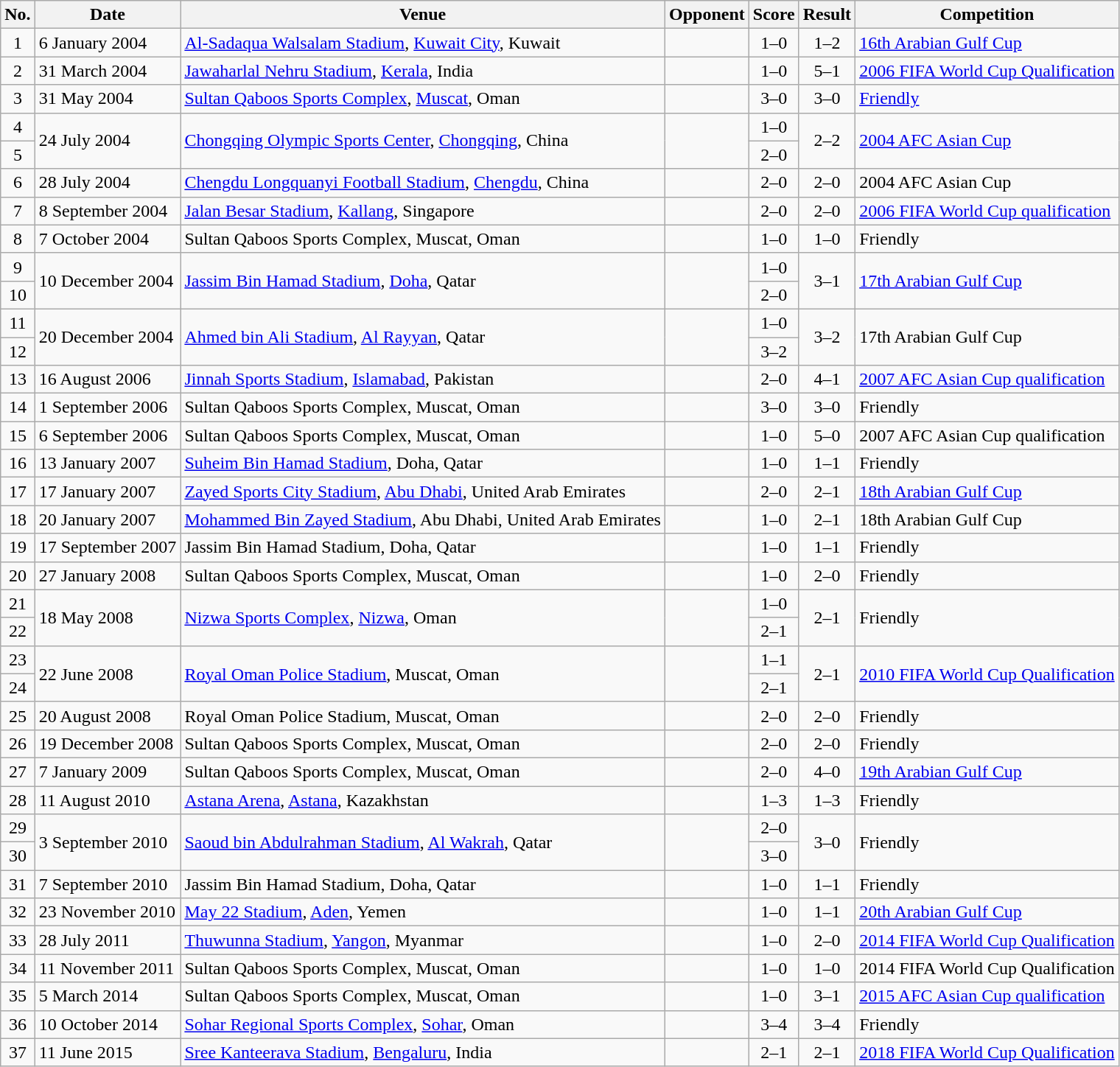<table class="wikitable sortable">
<tr>
<th scope="col">No.</th>
<th scope="col">Date</th>
<th scope="col">Venue</th>
<th scope="col">Opponent</th>
<th scope="col">Score</th>
<th scope="col">Result</th>
<th scope="col">Competition</th>
</tr>
<tr>
<td style="text-align:center">1</td>
<td>6 January 2004</td>
<td><a href='#'>Al-Sadaqua Walsalam Stadium</a>, <a href='#'>Kuwait City</a>, Kuwait</td>
<td></td>
<td style="text-align:center">1–0</td>
<td style="text-align:center">1–2</td>
<td><a href='#'>16th Arabian Gulf Cup</a></td>
</tr>
<tr>
<td style="text-align:center">2</td>
<td>31 March 2004</td>
<td><a href='#'>Jawaharlal Nehru Stadium</a>, <a href='#'>Kerala</a>, India</td>
<td></td>
<td style="text-align:center">1–0</td>
<td style="text-align:center">5–1</td>
<td><a href='#'>2006 FIFA World Cup Qualification</a></td>
</tr>
<tr>
<td style="text-align:center">3</td>
<td>31 May 2004</td>
<td><a href='#'>Sultan Qaboos Sports Complex</a>, <a href='#'>Muscat</a>, Oman</td>
<td></td>
<td style="text-align:center">3–0</td>
<td style="text-align:center">3–0</td>
<td><a href='#'>Friendly</a></td>
</tr>
<tr>
<td style="text-align:center">4</td>
<td rowspan="2">24 July 2004</td>
<td rowspan="2"><a href='#'>Chongqing Olympic Sports Center</a>, <a href='#'>Chongqing</a>, China</td>
<td rowspan="2"></td>
<td style="text-align:center">1–0</td>
<td rowspan="2" style="text-align:center">2–2</td>
<td rowspan="2"><a href='#'>2004 AFC Asian Cup</a></td>
</tr>
<tr>
<td style="text-align:center">5</td>
<td style="text-align:center">2–0</td>
</tr>
<tr>
<td style="text-align:center">6</td>
<td>28 July 2004</td>
<td><a href='#'>Chengdu Longquanyi Football Stadium</a>, <a href='#'>Chengdu</a>, China</td>
<td></td>
<td style="text-align:center">2–0</td>
<td style="text-align:center">2–0</td>
<td>2004 AFC Asian Cup</td>
</tr>
<tr>
<td style="text-align:center">7</td>
<td>8 September 2004</td>
<td><a href='#'>Jalan Besar Stadium</a>, <a href='#'>Kallang</a>, Singapore</td>
<td></td>
<td style="text-align:center">2–0</td>
<td style="text-align:center">2–0</td>
<td><a href='#'>2006 FIFA World Cup qualification</a></td>
</tr>
<tr>
<td style="text-align:center">8</td>
<td>7 October 2004</td>
<td>Sultan Qaboos Sports Complex, Muscat, Oman</td>
<td></td>
<td style="text-align:center">1–0</td>
<td style="text-align:center">1–0</td>
<td>Friendly</td>
</tr>
<tr>
<td style="text-align:center">9</td>
<td rowspan="2">10 December 2004</td>
<td rowspan="2"><a href='#'>Jassim Bin Hamad Stadium</a>, <a href='#'>Doha</a>, Qatar</td>
<td rowspan="2"></td>
<td style="text-align:center">1–0</td>
<td rowspan="2" style="text-align:center">3–1</td>
<td rowspan="2"><a href='#'>17th Arabian Gulf Cup</a></td>
</tr>
<tr>
<td style="text-align:center">10</td>
<td style="text-align:center">2–0</td>
</tr>
<tr>
<td style="text-align:center">11</td>
<td rowspan="2">20 December 2004</td>
<td rowspan="2"><a href='#'>Ahmed bin Ali Stadium</a>, <a href='#'>Al Rayyan</a>, Qatar</td>
<td rowspan="2"></td>
<td style="text-align:center">1–0</td>
<td rowspan="2" style="text-align:center">3–2</td>
<td rowspan="2">17th Arabian Gulf Cup</td>
</tr>
<tr>
<td style="text-align:center">12</td>
<td style="text-align:center">3–2</td>
</tr>
<tr>
<td style="text-align:center">13</td>
<td>16 August 2006</td>
<td><a href='#'>Jinnah Sports Stadium</a>, <a href='#'>Islamabad</a>, Pakistan</td>
<td></td>
<td style="text-align:center">2–0</td>
<td style="text-align:center">4–1</td>
<td><a href='#'>2007 AFC Asian Cup qualification</a></td>
</tr>
<tr>
<td style="text-align:center">14</td>
<td>1 September 2006</td>
<td>Sultan Qaboos Sports Complex, Muscat, Oman</td>
<td></td>
<td style="text-align:center">3–0</td>
<td style="text-align:center">3–0</td>
<td>Friendly</td>
</tr>
<tr>
<td style="text-align:center">15</td>
<td>6 September 2006</td>
<td>Sultan Qaboos Sports Complex, Muscat, Oman</td>
<td></td>
<td style="text-align:center">1–0</td>
<td style="text-align:center">5–0</td>
<td>2007 AFC Asian Cup qualification</td>
</tr>
<tr>
<td style="text-align:center">16</td>
<td>13 January 2007</td>
<td><a href='#'>Suheim Bin Hamad Stadium</a>, Doha, Qatar</td>
<td></td>
<td style="text-align:center">1–0</td>
<td style="text-align:center">1–1</td>
<td>Friendly</td>
</tr>
<tr>
<td style="text-align:center">17</td>
<td>17 January 2007</td>
<td><a href='#'>Zayed Sports City Stadium</a>, <a href='#'>Abu Dhabi</a>, United Arab Emirates</td>
<td></td>
<td style="text-align:center">2–0</td>
<td style="text-align:center">2–1</td>
<td><a href='#'>18th Arabian Gulf Cup</a></td>
</tr>
<tr>
<td style="text-align:center">18</td>
<td>20 January 2007</td>
<td><a href='#'>Mohammed Bin Zayed Stadium</a>, Abu Dhabi, United Arab Emirates</td>
<td></td>
<td style="text-align:center">1–0</td>
<td style="text-align:center">2–1</td>
<td>18th Arabian Gulf Cup</td>
</tr>
<tr>
<td style="text-align:center">19</td>
<td>17 September 2007</td>
<td>Jassim Bin Hamad Stadium, Doha, Qatar</td>
<td></td>
<td style="text-align:center">1–0</td>
<td style="text-align:center">1–1</td>
<td>Friendly</td>
</tr>
<tr>
<td style="text-align:center">20</td>
<td>27 January 2008</td>
<td>Sultan Qaboos Sports Complex, Muscat, Oman</td>
<td></td>
<td style="text-align:center">1–0</td>
<td style="text-align:center">2–0</td>
<td>Friendly</td>
</tr>
<tr>
<td style="text-align:center">21</td>
<td rowspan="2">18 May 2008</td>
<td rowspan="2"><a href='#'>Nizwa Sports Complex</a>, <a href='#'>Nizwa</a>, Oman</td>
<td rowspan="2"></td>
<td style="text-align:center">1–0</td>
<td rowspan="2" style="text-align:center">2–1</td>
<td rowspan="2">Friendly</td>
</tr>
<tr>
<td style="text-align:center">22</td>
<td style="text-align:center">2–1</td>
</tr>
<tr>
<td style="text-align:center">23</td>
<td rowspan="2">22 June 2008</td>
<td rowspan="2"><a href='#'>Royal Oman Police Stadium</a>, Muscat, Oman</td>
<td rowspan="2"></td>
<td style="text-align:center">1–1</td>
<td rowspan="2" style="text-align:center">2–1</td>
<td rowspan="2"><a href='#'>2010 FIFA World Cup Qualification</a></td>
</tr>
<tr>
<td style="text-align:center">24</td>
<td style="text-align:center">2–1</td>
</tr>
<tr>
<td style="text-align:center">25</td>
<td>20 August 2008</td>
<td>Royal Oman Police Stadium, Muscat, Oman</td>
<td></td>
<td style="text-align:center">2–0</td>
<td style="text-align:center">2–0</td>
<td>Friendly</td>
</tr>
<tr>
<td style="text-align:center">26</td>
<td>19 December 2008</td>
<td>Sultan Qaboos Sports Complex, Muscat, Oman</td>
<td></td>
<td style="text-align:center">2–0</td>
<td style="text-align:center">2–0</td>
<td>Friendly</td>
</tr>
<tr>
<td style="text-align:center">27</td>
<td>7 January 2009</td>
<td>Sultan Qaboos Sports Complex, Muscat, Oman</td>
<td></td>
<td style="text-align:center">2–0</td>
<td style="text-align:center">4–0</td>
<td><a href='#'>19th Arabian Gulf Cup</a></td>
</tr>
<tr>
<td style="text-align:center">28</td>
<td>11 August 2010</td>
<td><a href='#'>Astana Arena</a>, <a href='#'>Astana</a>, Kazakhstan</td>
<td></td>
<td style="text-align:center">1–3</td>
<td style="text-align:center">1–3</td>
<td>Friendly</td>
</tr>
<tr>
<td style="text-align:center">29</td>
<td rowspan="2">3 September 2010</td>
<td rowspan="2"><a href='#'>Saoud bin Abdulrahman Stadium</a>, <a href='#'>Al Wakrah</a>, Qatar</td>
<td rowspan="2"></td>
<td style="text-align:center">2–0</td>
<td rowspan="2" style="text-align:center">3–0</td>
<td rowspan="2">Friendly</td>
</tr>
<tr>
<td style="text-align:center">30</td>
<td style="text-align:center">3–0</td>
</tr>
<tr>
<td style="text-align:center">31</td>
<td>7 September 2010</td>
<td>Jassim Bin Hamad Stadium, Doha, Qatar</td>
<td></td>
<td style="text-align:center">1–0</td>
<td style="text-align:center">1–1</td>
<td>Friendly</td>
</tr>
<tr>
<td style="text-align:center">32</td>
<td>23 November 2010</td>
<td><a href='#'>May 22 Stadium</a>, <a href='#'>Aden</a>, Yemen</td>
<td></td>
<td style="text-align:center">1–0</td>
<td style="text-align:center">1–1</td>
<td><a href='#'>20th Arabian Gulf Cup</a></td>
</tr>
<tr>
<td style="text-align:center">33</td>
<td>28 July 2011</td>
<td><a href='#'>Thuwunna Stadium</a>, <a href='#'>Yangon</a>, Myanmar</td>
<td></td>
<td style="text-align:center">1–0</td>
<td style="text-align:center">2–0</td>
<td><a href='#'>2014 FIFA World Cup Qualification</a></td>
</tr>
<tr>
<td style="text-align:center">34</td>
<td>11 November 2011</td>
<td>Sultan Qaboos Sports Complex, Muscat, Oman</td>
<td></td>
<td style="text-align:center">1–0</td>
<td style="text-align:center">1–0</td>
<td>2014 FIFA World Cup Qualification</td>
</tr>
<tr>
<td style="text-align:center">35</td>
<td>5 March 2014</td>
<td>Sultan Qaboos Sports Complex, Muscat, Oman</td>
<td></td>
<td style="text-align:center">1–0</td>
<td style="text-align:center">3–1</td>
<td><a href='#'>2015 AFC Asian Cup qualification</a></td>
</tr>
<tr>
<td style="text-align:center">36</td>
<td>10 October 2014</td>
<td><a href='#'>Sohar Regional Sports Complex</a>, <a href='#'>Sohar</a>, Oman</td>
<td></td>
<td style="text-align:center">3–4</td>
<td style="text-align:center">3–4</td>
<td>Friendly</td>
</tr>
<tr>
<td style="text-align:center">37</td>
<td>11 June 2015</td>
<td><a href='#'>Sree Kanteerava Stadium</a>, <a href='#'>Bengaluru</a>, India</td>
<td></td>
<td style="text-align:center">2–1</td>
<td style="text-align:center">2–1</td>
<td><a href='#'>2018 FIFA World Cup Qualification</a></td>
</tr>
</table>
